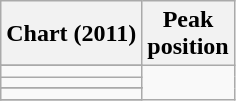<table class="wikitable sortable">
<tr>
<th>Chart (2011)</th>
<th>Peak<br>position</th>
</tr>
<tr>
</tr>
<tr>
<td></td>
</tr>
<tr>
<td></td>
</tr>
<tr>
</tr>
<tr>
</tr>
<tr>
<td></td>
</tr>
<tr>
</tr>
</table>
